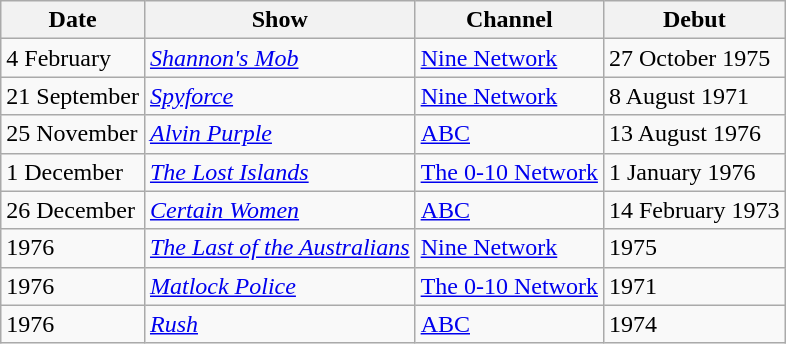<table class="wikitable">
<tr>
<th>Date</th>
<th>Show</th>
<th>Channel</th>
<th>Debut</th>
</tr>
<tr>
<td>4 February</td>
<td><em><a href='#'>Shannon's Mob</a></em></td>
<td><a href='#'>Nine Network</a></td>
<td>27 October 1975</td>
</tr>
<tr>
<td>21 September</td>
<td><em><a href='#'>Spyforce</a></em></td>
<td><a href='#'>Nine Network</a></td>
<td>8 August 1971</td>
</tr>
<tr>
<td>25 November</td>
<td><em><a href='#'>Alvin Purple</a></em></td>
<td><a href='#'>ABC</a></td>
<td>13 August 1976</td>
</tr>
<tr>
<td>1 December</td>
<td><em><a href='#'>The Lost Islands</a></em></td>
<td><a href='#'>The 0-10 Network</a></td>
<td>1 January 1976</td>
</tr>
<tr>
<td>26 December</td>
<td><em><a href='#'>Certain Women</a></em></td>
<td><a href='#'>ABC</a></td>
<td>14 February 1973</td>
</tr>
<tr>
<td>1976</td>
<td><em><a href='#'>The Last of the Australians</a></em></td>
<td><a href='#'>Nine Network</a></td>
<td>1975</td>
</tr>
<tr>
<td>1976</td>
<td><em><a href='#'>Matlock Police</a></em></td>
<td><a href='#'>The 0-10 Network</a></td>
<td>1971</td>
</tr>
<tr>
<td>1976</td>
<td><em><a href='#'>Rush</a></em></td>
<td><a href='#'>ABC</a></td>
<td>1974</td>
</tr>
</table>
